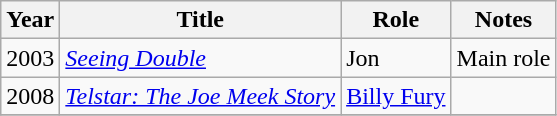<table class="wikitable">
<tr>
<th>Year</th>
<th>Title</th>
<th>Role</th>
<th class="unsortable">Notes</th>
</tr>
<tr>
<td>2003</td>
<td><em><a href='#'>Seeing Double</a></em></td>
<td>Jon</td>
<td>Main role</td>
</tr>
<tr>
<td>2008</td>
<td><em><a href='#'>Telstar: The Joe Meek Story</a></em></td>
<td><a href='#'>Billy Fury</a></td>
<td></td>
</tr>
<tr>
</tr>
</table>
